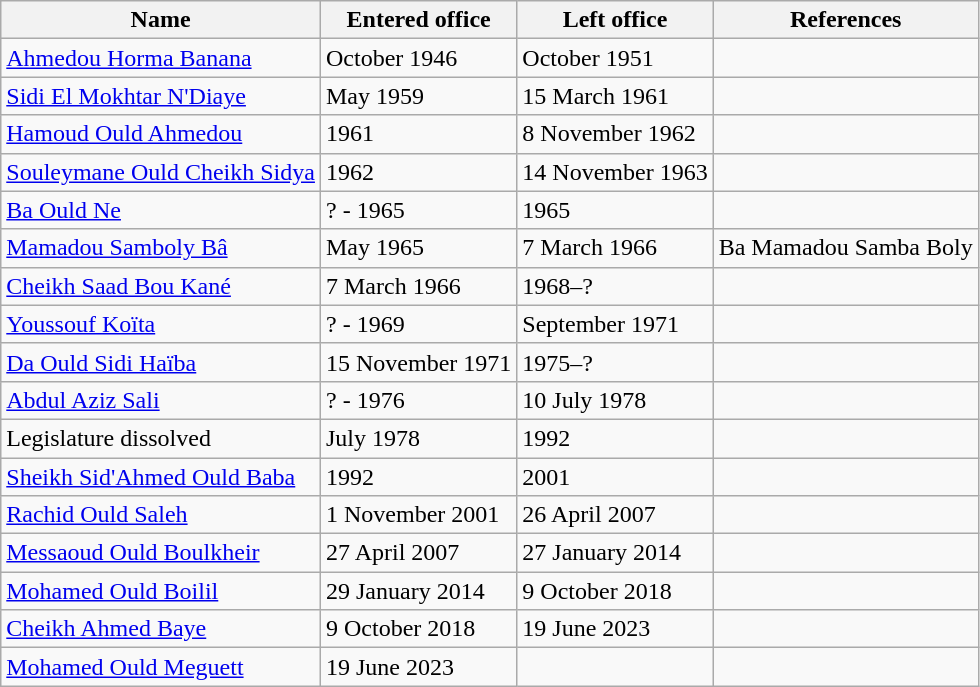<table class="wikitable sortable">
<tr style="vertical-align:bottom;">
<th>Name</th>
<th>Entered office</th>
<th>Left office</th>
<th>References</th>
</tr>
<tr>
<td><a href='#'>Ahmedou Horma Banana</a></td>
<td>October 1946</td>
<td>October 1951</td>
<td></td>
</tr>
<tr>
<td><a href='#'>Sidi El Mokhtar N'Diaye</a></td>
<td>May 1959</td>
<td>15 March 1961</td>
<td></td>
</tr>
<tr>
<td><a href='#'>Hamoud Ould Ahmedou</a></td>
<td>1961</td>
<td>8 November 1962</td>
<td></td>
</tr>
<tr>
<td><a href='#'>Souleymane Ould Cheikh Sidya</a></td>
<td>1962</td>
<td>14 November 1963</td>
<td></td>
</tr>
<tr>
<td><a href='#'>Ba Ould Ne</a></td>
<td>? - 1965</td>
<td>1965</td>
<td></td>
</tr>
<tr>
<td><a href='#'>Mamadou Samboly Bâ</a></td>
<td>May 1965</td>
<td>7 March 1966</td>
<td>Ba Mamadou Samba Boly</td>
</tr>
<tr>
<td><a href='#'>Cheikh Saad Bou Kané</a></td>
<td>7 March 1966</td>
<td>1968–?</td>
<td></td>
</tr>
<tr>
<td><a href='#'>Youssouf Koïta</a></td>
<td>? - 1969</td>
<td>September 1971</td>
<td></td>
</tr>
<tr>
<td><a href='#'>Da Ould Sidi Haïba</a></td>
<td>15 November 1971</td>
<td>1975–?</td>
<td></td>
</tr>
<tr>
<td><a href='#'>Abdul Aziz Sali</a></td>
<td>? - 1976</td>
<td>10 July 1978</td>
<td></td>
</tr>
<tr>
<td>Legislature dissolved</td>
<td>July 1978</td>
<td>1992</td>
<td></td>
</tr>
<tr>
<td><a href='#'>Sheikh Sid'Ahmed Ould Baba</a></td>
<td>1992</td>
<td>2001</td>
<td></td>
</tr>
<tr>
<td><a href='#'>Rachid Ould Saleh</a></td>
<td>1 November 2001</td>
<td>26 April 2007</td>
<td></td>
</tr>
<tr>
<td><a href='#'>Messaoud Ould Boulkheir</a></td>
<td>27 April 2007</td>
<td>27 January 2014</td>
<td></td>
</tr>
<tr>
<td><a href='#'>Mohamed Ould Boilil</a></td>
<td>29 January 2014</td>
<td>9 October 2018</td>
<td></td>
</tr>
<tr>
<td><a href='#'>Cheikh Ahmed Baye</a></td>
<td>9 October 2018</td>
<td>19 June 2023</td>
<td></td>
</tr>
<tr>
<td><a href='#'>Mohamed Ould Meguett</a></td>
<td>19 June 2023</td>
<td></td>
<td></td>
</tr>
</table>
